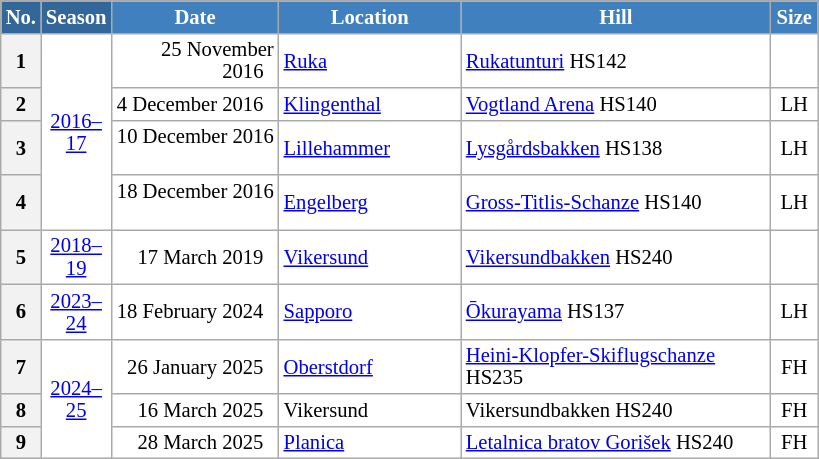<table class="wikitable sortable" style="font-size:86%; line-height:15px; text-align:left; border:grey solid 1px; border-collapse:collapse; background:#ffffff;">
<tr style="background:#efefef;">
<th style="background-color:#369; color:white; width:10px;">No.</th>
<th style="background-color:#369; color:white;  width:30px;">Season</th>
<th style="background-color:#4180be; color:white; width:105px;">Date</th>
<th style="background-color:#4180be; color:white; width:115px;">Location</th>
<th style="background-color:#4180be; color:white; width:200px;">Hill</th>
<th style="background-color:#4180be; color:white; width:25px;">Size</th>
</tr>
<tr>
<th scope=row style="text-align:center;">1</th>
<td align=center rowspan=4><a href='#'>2016–17</a></td>
<td align=right>25 November 2016  </td>
<td> <a href='#'>Ruka</a></td>
<td><a href='#'>Rukatunturi</a> HS142</td>
<td align=center></td>
</tr>
<tr>
<th scope=row style="text-align:center;">2</th>
<td align=right>4 December 2016  </td>
<td> <a href='#'>Klingenthal</a></td>
<td><a href='#'>Vogtland Arena</a> HS140</td>
<td align=center>LH</td>
</tr>
<tr>
<th scope=row style="text-align:center;">3</th>
<td align=right>10 December 2016  </td>
<td> <a href='#'>Lillehammer</a></td>
<td><a href='#'>Lysgårdsbakken</a> HS138</td>
<td align=center>LH</td>
</tr>
<tr>
<th scope=row style="text-align:center;">4</th>
<td align=right>18 December 2016  </td>
<td> <a href='#'>Engelberg</a></td>
<td><a href='#'>Gross-Titlis-Schanze</a> HS140</td>
<td align=center>LH</td>
</tr>
<tr>
<th scope=row style="text-align:center;">5</th>
<td align=center><a href='#'>2018–19</a></td>
<td align=right>17 March 2019  </td>
<td> <a href='#'>Vikersund</a></td>
<td><a href='#'>Vikersundbakken</a> HS240</td>
<td align=center></td>
</tr>
<tr>
<th scope=row style="text-align:center;">6</th>
<td align=center><a href='#'>2023–24</a></td>
<td align=right>18 February 2024  </td>
<td> <a href='#'>Sapporo</a></td>
<td><a href='#'>Ōkurayama</a> HS137</td>
<td align=center>LH</td>
</tr>
<tr>
<th scope=row style="text-align:center;">7</th>
<td align=center rowspan="3"><a href='#'>2024–25</a></td>
<td align=right>26 January 2025  </td>
<td> <a href='#'>Oberstdorf</a></td>
<td><a href='#'>Heini-Klopfer-Skiflugschanze</a> HS235</td>
<td align=center>FH</td>
</tr>
<tr>
<th scope=row style="text-align:center;">8</th>
<td align=right>16 March 2025  </td>
<td> Vikersund</td>
<td>Vikersundbakken HS240</td>
<td align=center>FH</td>
</tr>
<tr>
<th scope=row style="text-align:center;">9</th>
<td align=right>28 March 2025  </td>
<td> <a href='#'>Planica</a></td>
<td><a href='#'>Letalnica bratov Gorišek</a> HS240</td>
<td align=center>FH</td>
</tr>
</table>
